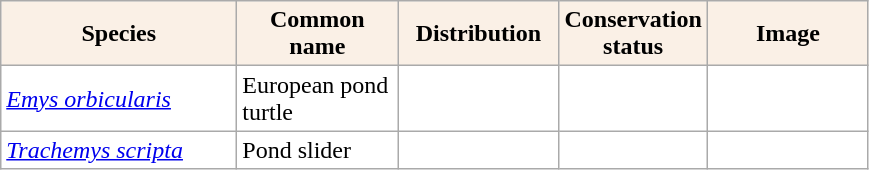<table class="wikitable" style="background:#fff;" class="sortable wikitable">
<tr>
<th style="background:Linen; color:Black; width:150px;" px>Species</th>
<th style="background:Linen; color:Black; width:100px;" px>Common name</th>
<th style="background:Linen; color:Black; width:100px;" px>Distribution</th>
<th style="background:Linen; color:Black; width:90px;" px>Conservation status</th>
<th style="background:Linen; color:Black; width:100px;" px>Image</th>
</tr>
<tr>
<td><em><a href='#'>Emys orbicularis</a></em></td>
<td>European pond turtle</td>
<td></td>
<td></td>
<td></td>
</tr>
<tr>
<td><em><a href='#'>Trachemys scripta</a></em></td>
<td>Pond slider</td>
<td></td>
<td></td>
<td></td>
</tr>
</table>
